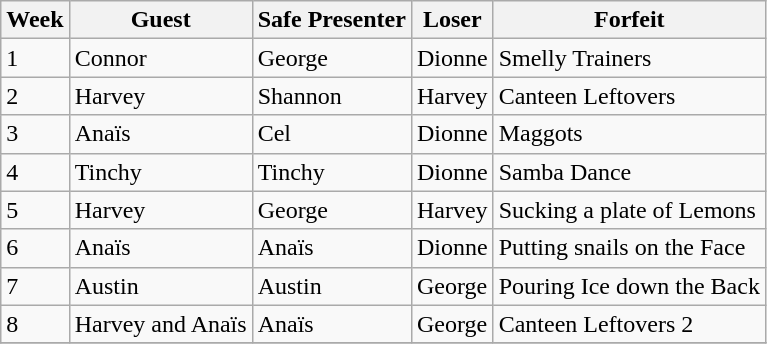<table class="wikitable">
<tr>
<th>Week</th>
<th>Guest</th>
<th>Safe Presenter</th>
<th>Loser</th>
<th>Forfeit</th>
</tr>
<tr>
<td>1</td>
<td>Connor</td>
<td>George</td>
<td>Dionne</td>
<td>Smelly Trainers</td>
</tr>
<tr>
<td>2</td>
<td>Harvey</td>
<td>Shannon</td>
<td>Harvey</td>
<td>Canteen Leftovers</td>
</tr>
<tr>
<td>3</td>
<td>Anaïs</td>
<td>Cel</td>
<td>Dionne</td>
<td>Maggots</td>
</tr>
<tr>
<td>4</td>
<td>Tinchy</td>
<td>Tinchy</td>
<td>Dionne</td>
<td>Samba Dance</td>
</tr>
<tr>
<td>5</td>
<td>Harvey</td>
<td>George</td>
<td>Harvey</td>
<td>Sucking a plate of Lemons</td>
</tr>
<tr>
<td>6</td>
<td>Anaïs</td>
<td>Anaïs</td>
<td>Dionne</td>
<td>Putting snails on the Face</td>
</tr>
<tr>
<td>7</td>
<td>Austin</td>
<td>Austin</td>
<td>George</td>
<td>Pouring Ice down the Back</td>
</tr>
<tr>
<td>8</td>
<td>Harvey and Anaïs</td>
<td>Anaïs</td>
<td>George</td>
<td>Canteen Leftovers 2</td>
</tr>
<tr>
</tr>
</table>
